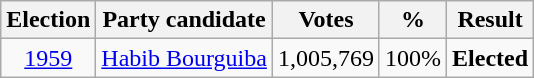<table class=wikitable style=text-align:center>
<tr>
<th>Election</th>
<th>Party candidate</th>
<th>Votes</th>
<th>%</th>
<th>Result</th>
</tr>
<tr>
<td><a href='#'>1959</a></td>
<td><a href='#'>Habib Bourguiba</a></td>
<td>1,005,769</td>
<td>100%</td>
<td><strong>Elected</strong> </td>
</tr>
</table>
